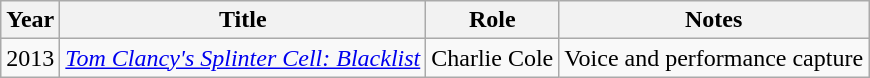<table class="wikitable sortable">
<tr>
<th>Year</th>
<th>Title</th>
<th>Role</th>
<th class="unsortable">Notes</th>
</tr>
<tr>
<td>2013</td>
<td><em><a href='#'>Tom Clancy's Splinter Cell: Blacklist</a></em></td>
<td>Charlie Cole</td>
<td>Voice and performance capture</td>
</tr>
</table>
